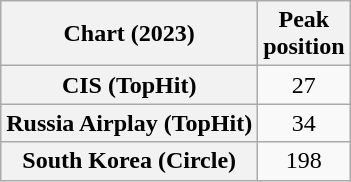<table class="wikitable sortable plainrowheaders" style="text-align:center">
<tr>
<th scope="col">Chart (2023)</th>
<th scope="col">Peak<br>position</th>
</tr>
<tr>
<th scope="row">CIS (TopHit)</th>
<td>27</td>
</tr>
<tr>
<th scope="row">Russia Airplay (TopHit)</th>
<td>34</td>
</tr>
<tr>
<th scope="row">South Korea (Circle)</th>
<td>198</td>
</tr>
</table>
